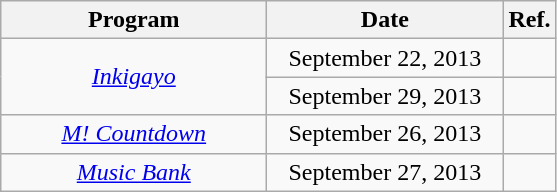<table class="wikitable" style="text-align:center">
<tr>
<th width="170">Program</th>
<th width="150">Date</th>
<th>Ref.</th>
</tr>
<tr>
<td rowspan=2><em><a href='#'>Inkigayo</a></em></td>
<td>September 22, 2013</td>
<td></td>
</tr>
<tr>
<td>September 29, 2013</td>
<td></td>
</tr>
<tr>
<td><em><a href='#'>M! Countdown</a></em></td>
<td>September 26, 2013</td>
<td></td>
</tr>
<tr>
<td><em><a href='#'>Music Bank</a></em></td>
<td>September 27, 2013</td>
<td></td>
</tr>
</table>
